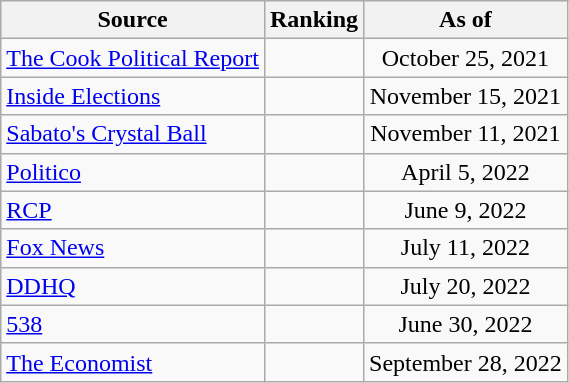<table class="wikitable" style="text-align:center">
<tr>
<th>Source</th>
<th>Ranking</th>
<th>As of</th>
</tr>
<tr>
<td align=left><a href='#'>The Cook Political Report</a></td>
<td></td>
<td>October 25, 2021</td>
</tr>
<tr>
<td align=left><a href='#'>Inside Elections</a></td>
<td></td>
<td>November 15, 2021</td>
</tr>
<tr>
<td align=left><a href='#'>Sabato's Crystal Ball</a></td>
<td></td>
<td>November 11, 2021</td>
</tr>
<tr>
<td align="left"><a href='#'>Politico</a></td>
<td></td>
<td>April 5, 2022</td>
</tr>
<tr>
<td align="left"><a href='#'>RCP</a></td>
<td></td>
<td>June 9, 2022</td>
</tr>
<tr>
<td align=left><a href='#'>Fox News</a></td>
<td></td>
<td>July 11, 2022</td>
</tr>
<tr>
<td align="left"><a href='#'>DDHQ</a></td>
<td></td>
<td>July 20, 2022</td>
</tr>
<tr>
<td align="left"><a href='#'>538</a></td>
<td></td>
<td>June 30, 2022</td>
</tr>
<tr>
<td align="left"><a href='#'>The Economist</a></td>
<td></td>
<td>September 28, 2022</td>
</tr>
</table>
